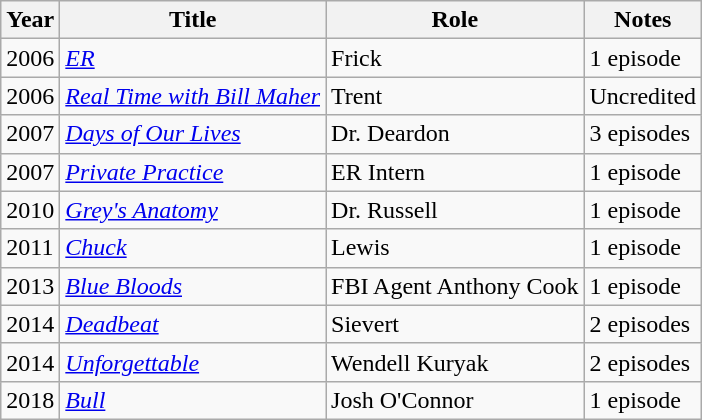<table class="wikitable mw-collapsible">
<tr>
<th>Year</th>
<th>Title</th>
<th>Role</th>
<th>Notes</th>
</tr>
<tr>
<td>2006</td>
<td><a href='#'><em>ER</em></a></td>
<td>Frick</td>
<td>1 episode</td>
</tr>
<tr>
<td>2006</td>
<td><em><a href='#'>Real Time with Bill Maher</a></em></td>
<td>Trent</td>
<td>Uncredited</td>
</tr>
<tr>
<td>2007</td>
<td><em><a href='#'>Days of Our Lives</a></em></td>
<td>Dr. Deardon</td>
<td>3 episodes</td>
</tr>
<tr>
<td>2007</td>
<td><a href='#'><em>Private Practice</em></a></td>
<td>ER Intern</td>
<td>1 episode</td>
</tr>
<tr>
<td>2010</td>
<td><em><a href='#'>Grey's Anatomy</a></em></td>
<td>Dr. Russell</td>
<td>1 episode</td>
</tr>
<tr>
<td>2011</td>
<td><a href='#'><em>Chuck</em></a></td>
<td>Lewis</td>
<td>1 episode</td>
</tr>
<tr>
<td>2013</td>
<td><a href='#'><em>Blue Bloods</em></a></td>
<td>FBI Agent Anthony Cook</td>
<td>1 episode</td>
</tr>
<tr>
<td>2014</td>
<td><a href='#'><em>Deadbeat</em></a></td>
<td>Sievert</td>
<td>2 episodes</td>
</tr>
<tr>
<td>2014</td>
<td><a href='#'><em>Unforgettable</em></a></td>
<td>Wendell Kuryak</td>
<td>2 episodes</td>
</tr>
<tr>
<td>2018</td>
<td><a href='#'><em>Bull</em></a></td>
<td>Josh O'Connor</td>
<td>1 episode</td>
</tr>
</table>
